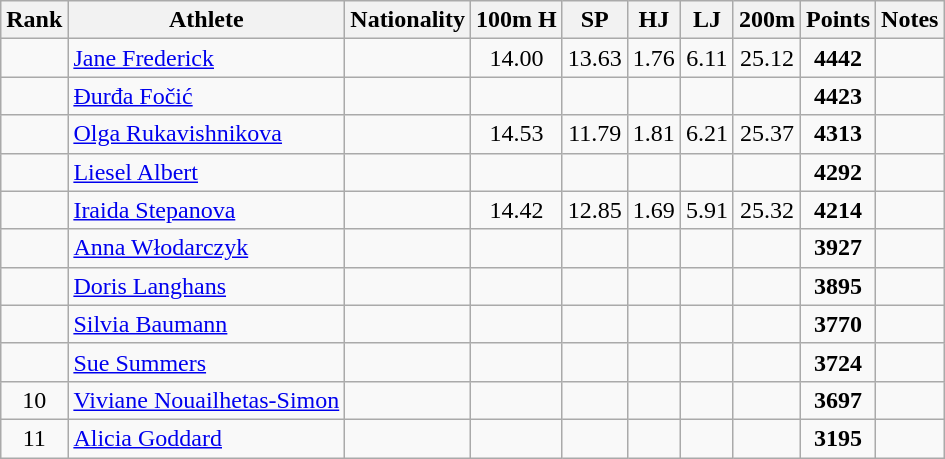<table class="wikitable sortable" style="text-align:center">
<tr>
<th>Rank</th>
<th>Athlete</th>
<th>Nationality</th>
<th>100m H</th>
<th>SP</th>
<th>HJ</th>
<th>LJ</th>
<th>200m</th>
<th>Points</th>
<th>Notes</th>
</tr>
<tr>
<td></td>
<td align=left><a href='#'>Jane Frederick</a></td>
<td align=left></td>
<td>14.00</td>
<td>13.63</td>
<td>1.76</td>
<td>6.11</td>
<td>25.12</td>
<td><strong>4442</strong></td>
<td></td>
</tr>
<tr>
<td></td>
<td align=left><a href='#'>Đurđa Fočić</a></td>
<td align=left></td>
<td></td>
<td></td>
<td></td>
<td></td>
<td></td>
<td><strong>4423</strong></td>
<td></td>
</tr>
<tr>
<td></td>
<td align=left><a href='#'>Olga Rukavishnikova</a></td>
<td align=left></td>
<td>14.53</td>
<td>11.79</td>
<td>1.81</td>
<td>6.21</td>
<td>25.37</td>
<td><strong>4313</strong></td>
<td></td>
</tr>
<tr>
<td></td>
<td align=left><a href='#'>Liesel Albert</a></td>
<td align=left></td>
<td></td>
<td></td>
<td></td>
<td></td>
<td></td>
<td><strong>4292</strong></td>
<td></td>
</tr>
<tr>
<td></td>
<td align=left><a href='#'>Iraida Stepanova</a></td>
<td align=left></td>
<td>14.42</td>
<td>12.85</td>
<td>1.69</td>
<td>5.91</td>
<td>25.32</td>
<td><strong>4214</strong></td>
<td></td>
</tr>
<tr>
<td></td>
<td align=left><a href='#'>Anna Włodarczyk</a></td>
<td align=left></td>
<td></td>
<td></td>
<td></td>
<td></td>
<td></td>
<td><strong>3927</strong></td>
<td></td>
</tr>
<tr>
<td></td>
<td align=left><a href='#'>Doris Langhans</a></td>
<td align=left></td>
<td></td>
<td></td>
<td></td>
<td></td>
<td></td>
<td><strong>3895</strong></td>
<td></td>
</tr>
<tr>
<td></td>
<td align=left><a href='#'>Silvia Baumann</a></td>
<td align=left></td>
<td></td>
<td></td>
<td></td>
<td></td>
<td></td>
<td><strong>3770</strong></td>
<td></td>
</tr>
<tr>
<td></td>
<td align=left><a href='#'>Sue Summers</a></td>
<td align=left></td>
<td></td>
<td></td>
<td></td>
<td></td>
<td></td>
<td><strong>3724</strong></td>
<td></td>
</tr>
<tr>
<td>10</td>
<td align=left><a href='#'>Viviane Nouailhetas-Simon</a></td>
<td align=left></td>
<td></td>
<td></td>
<td></td>
<td></td>
<td></td>
<td><strong>3697</strong></td>
<td></td>
</tr>
<tr>
<td>11</td>
<td align=left><a href='#'>Alicia Goddard</a></td>
<td align=left></td>
<td></td>
<td></td>
<td></td>
<td></td>
<td></td>
<td><strong>3195</strong></td>
<td></td>
</tr>
</table>
